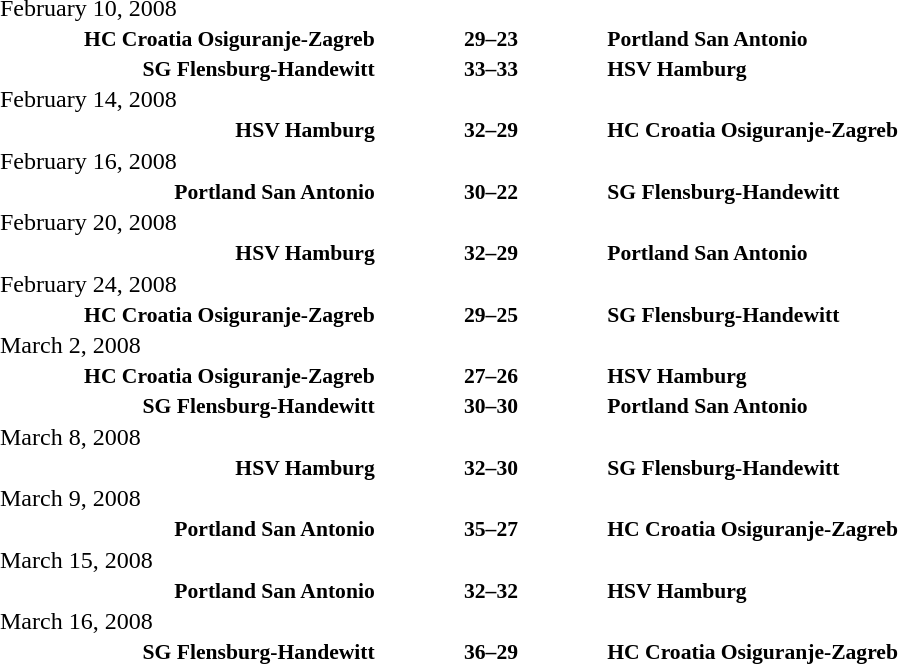<table width=100% cellspacing=1>
<tr>
<th width=20%></th>
<th width=12%></th>
<th width=20%></th>
<th></th>
</tr>
<tr>
<td>February 10, 2008</td>
</tr>
<tr style=font-size:90%>
<td align=right><strong>HC Croatia Osiguranje-Zagreb</strong></td>
<td align=center><strong>29–23</strong></td>
<td><strong>Portland San Antonio</strong></td>
</tr>
<tr style=font-size:90%>
<td align=right><strong>SG Flensburg-Handewitt</strong></td>
<td align=center><strong>33–33</strong></td>
<td><strong>HSV Hamburg</strong></td>
</tr>
<tr>
<td>February 14, 2008</td>
</tr>
<tr style=font-size:90%>
<td align=right><strong>HSV Hamburg</strong></td>
<td align=center><strong>32–29</strong></td>
<td><strong>HC Croatia Osiguranje-Zagreb</strong></td>
</tr>
<tr>
<td>February 16, 2008</td>
</tr>
<tr style=font-size:90%>
<td align=right><strong>Portland San Antonio</strong></td>
<td align=center><strong>30–22</strong></td>
<td><strong>SG Flensburg-Handewitt</strong></td>
</tr>
<tr>
<td>February 20, 2008</td>
</tr>
<tr style=font-size:90%>
<td align=right><strong>HSV Hamburg</strong></td>
<td align=center><strong>32–29</strong></td>
<td><strong>Portland San Antonio</strong></td>
</tr>
<tr>
<td>February 24, 2008</td>
</tr>
<tr style=font-size:90%>
<td align=right><strong>HC Croatia Osiguranje-Zagreb</strong></td>
<td align=center><strong>29–25</strong></td>
<td><strong>SG Flensburg-Handewitt</strong></td>
</tr>
<tr>
<td>March 2, 2008</td>
</tr>
<tr style=font-size:90%>
<td align=right><strong>HC Croatia Osiguranje-Zagreb</strong></td>
<td align=center><strong>27–26</strong></td>
<td><strong>HSV Hamburg</strong></td>
</tr>
<tr style=font-size:90%>
<td align=right><strong>SG Flensburg-Handewitt</strong></td>
<td align=center><strong>30–30</strong></td>
<td><strong>Portland San Antonio</strong></td>
</tr>
<tr>
<td>March 8, 2008</td>
</tr>
<tr style=font-size:90%>
<td align=right><strong>HSV Hamburg</strong></td>
<td align=center><strong>32–30</strong></td>
<td><strong>SG Flensburg-Handewitt</strong></td>
</tr>
<tr>
<td>March 9, 2008</td>
</tr>
<tr style=font-size:90%>
<td align=right><strong>Portland San Antonio</strong></td>
<td align=center><strong>35–27</strong></td>
<td><strong>HC Croatia Osiguranje-Zagreb</strong></td>
</tr>
<tr>
<td>March 15, 2008</td>
</tr>
<tr style=font-size:90%>
<td align=right><strong>Portland San Antonio</strong></td>
<td align=center><strong>32–32</strong></td>
<td><strong>HSV Hamburg</strong></td>
</tr>
<tr>
<td>March 16, 2008</td>
</tr>
<tr style=font-size:90%>
<td align=right><strong>SG Flensburg-Handewitt</strong></td>
<td align=center><strong>36–29</strong></td>
<td><strong>HC Croatia Osiguranje-Zagreb</strong></td>
</tr>
</table>
